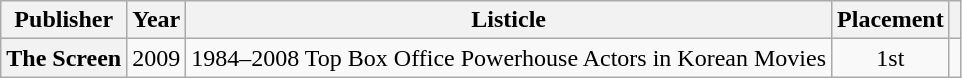<table class="wikitable plainrowheaders sortable" style="margin-right: 0;">
<tr>
<th scope="col">Publisher</th>
<th scope="col">Year</th>
<th scope="col">Listicle</th>
<th scope="col">Placement</th>
<th scope="col" class="unsortable"></th>
</tr>
<tr>
<th scope="row">The Screen</th>
<td>2009</td>
<td>1984–2008 Top Box Office Powerhouse Actors in Korean Movies</td>
<td style="text-align:center">1st</td>
<td></td>
</tr>
</table>
